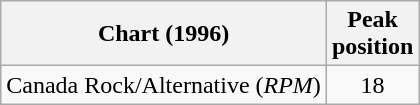<table class="wikitable sortable">
<tr>
<th>Chart (1996)</th>
<th>Peak<br>position</th>
</tr>
<tr>
<td align="left">Canada Rock/Alternative (<em>RPM</em>)</td>
<td align="center">18</td>
</tr>
</table>
